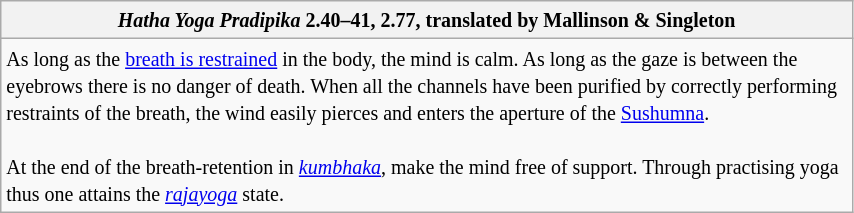<table class="wikitable floatright" width=45%>
<tr>
<th><small><em>Hatha Yoga Pradipika</em> 2.40–41, 2.77, translated by Mallinson & Singleton</small></th>
</tr>
<tr>
<td><small>As long as the <a href='#'>breath is restrained</a> in the body, the mind is calm. As long as the gaze is between the eyebrows there is no danger of death. When all the channels have been purified by correctly performing restraints of the breath, the wind easily pierces and enters the aperture of the <a href='#'>Sushumna</a>.<br><br>At the end of the breath-retention in <em><a href='#'>kumbhaka</a></em>, make the mind free of support. Through practising yoga thus one attains the <em><a href='#'>rajayoga</a></em> state.</small></td>
</tr>
</table>
